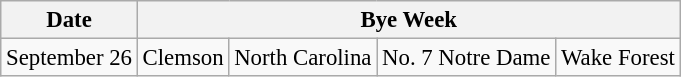<table class="wikitable" style="font-size:95%;">
<tr>
<th>Date</th>
<th colspan="6">Bye Week</th>
</tr>
<tr>
<td>September 26</td>
<td>Clemson</td>
<td>North Carolina</td>
<td>No. 7 Notre Dame</td>
<td>Wake Forest</td>
</tr>
</table>
